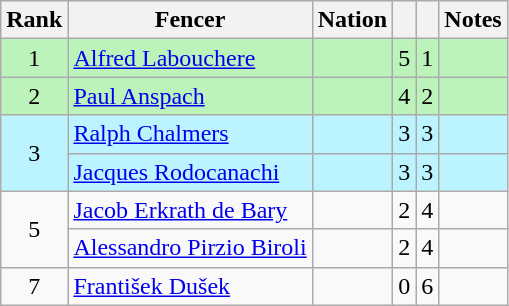<table class="wikitable sortable" style="text-align:center">
<tr>
<th>Rank</th>
<th>Fencer</th>
<th>Nation</th>
<th></th>
<th></th>
<th>Notes</th>
</tr>
<tr bgcolor=bbf3bb>
<td>1</td>
<td align=left><a href='#'>Alfred Labouchere</a></td>
<td align=left></td>
<td>5</td>
<td>1</td>
<td></td>
</tr>
<tr bgcolor=bbf3bb>
<td>2</td>
<td align=left><a href='#'>Paul Anspach</a></td>
<td align=left></td>
<td>4</td>
<td>2</td>
<td></td>
</tr>
<tr bgcolor=bbf3ff>
<td rowspan=2>3</td>
<td align=left><a href='#'>Ralph Chalmers</a></td>
<td align=left></td>
<td>3</td>
<td>3</td>
<td></td>
</tr>
<tr bgcolor=bbf3ff>
<td align=left><a href='#'>Jacques Rodocanachi</a></td>
<td align=left></td>
<td>3</td>
<td>3</td>
<td></td>
</tr>
<tr>
<td rowspan=2>5</td>
<td align=left><a href='#'>Jacob Erkrath de Bary</a></td>
<td align=left></td>
<td>2</td>
<td>4</td>
<td></td>
</tr>
<tr>
<td align=left><a href='#'>Alessandro Pirzio Biroli</a></td>
<td align=left></td>
<td>2</td>
<td>4</td>
<td></td>
</tr>
<tr>
<td>7</td>
<td align=left><a href='#'>František Dušek</a></td>
<td align=left></td>
<td>0</td>
<td>6</td>
<td></td>
</tr>
</table>
